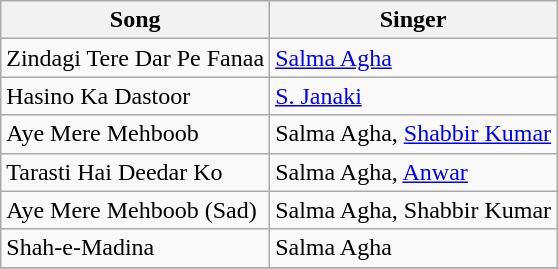<table class="wikitable">
<tr>
<th>Song</th>
<th>Singer</th>
</tr>
<tr>
<td>Zindagi Tere Dar Pe Fanaa</td>
<td><a href='#'>Salma Agha</a></td>
</tr>
<tr>
<td>Hasino Ka Dastoor</td>
<td><a href='#'>S. Janaki</a></td>
</tr>
<tr>
<td>Aye Mere Mehboob</td>
<td>Salma Agha, <a href='#'>Shabbir Kumar</a></td>
</tr>
<tr>
<td>Tarasti Hai Deedar Ko</td>
<td>Salma Agha, <a href='#'>Anwar</a></td>
</tr>
<tr>
<td>Aye Mere Mehboob (Sad)</td>
<td>Salma Agha, Shabbir Kumar</td>
</tr>
<tr>
<td>Shah-e-Madina</td>
<td>Salma Agha</td>
</tr>
<tr>
</tr>
<tr>
</tr>
</table>
